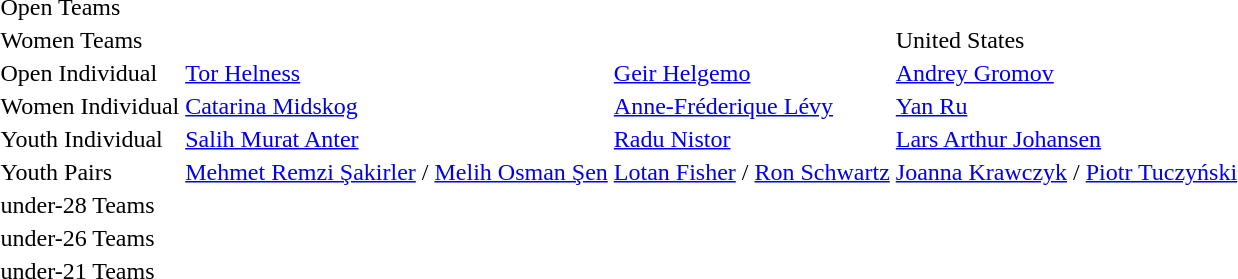<table>
<tr>
</tr>
<tr>
<td>Open Teams</td>
<td></td>
<td></td>
<td></td>
</tr>
<tr>
<td>Women Teams</td>
<td></td>
<td></td>
<td> United States</td>
</tr>
<tr>
<td>Open Individual</td>
<td> <a href='#'>Tor Helness</a></td>
<td> <a href='#'>Geir Helgemo</a></td>
<td> <a href='#'>Andrey Gromov</a></td>
</tr>
<tr>
<td>Women Individual</td>
<td> <a href='#'>Catarina Midskog</a></td>
<td> <a href='#'>Anne-Fréderique Lévy</a></td>
<td> <a href='#'>Yan Ru</a> </td>
</tr>
<tr>
<td>Youth Individual</td>
<td> <a href='#'>Salih Murat Anter</a></td>
<td> <a href='#'>Radu Nistor</a></td>
<td> <a href='#'>Lars Arthur Johansen</a></td>
</tr>
<tr>
<td>Youth Pairs</td>
<td> <a href='#'>Mehmet Remzi Şakirler</a> / <a href='#'>Melih Osman Şen</a></td>
<td> <a href='#'>Lotan Fisher</a> / <a href='#'>Ron Schwartz</a></td>
<td> <a href='#'>Joanna Krawczyk</a> / <a href='#'>Piotr Tuczyński</a></td>
</tr>
<tr>
<td>under-28 Teams</td>
<td></td>
<td></td>
<td></td>
</tr>
<tr>
<td>under-26 Teams</td>
<td></td>
<td></td>
<td></td>
</tr>
<tr>
<td>under-21 Teams</td>
<td></td>
<td></td>
<td></td>
</tr>
<tr>
</tr>
</table>
